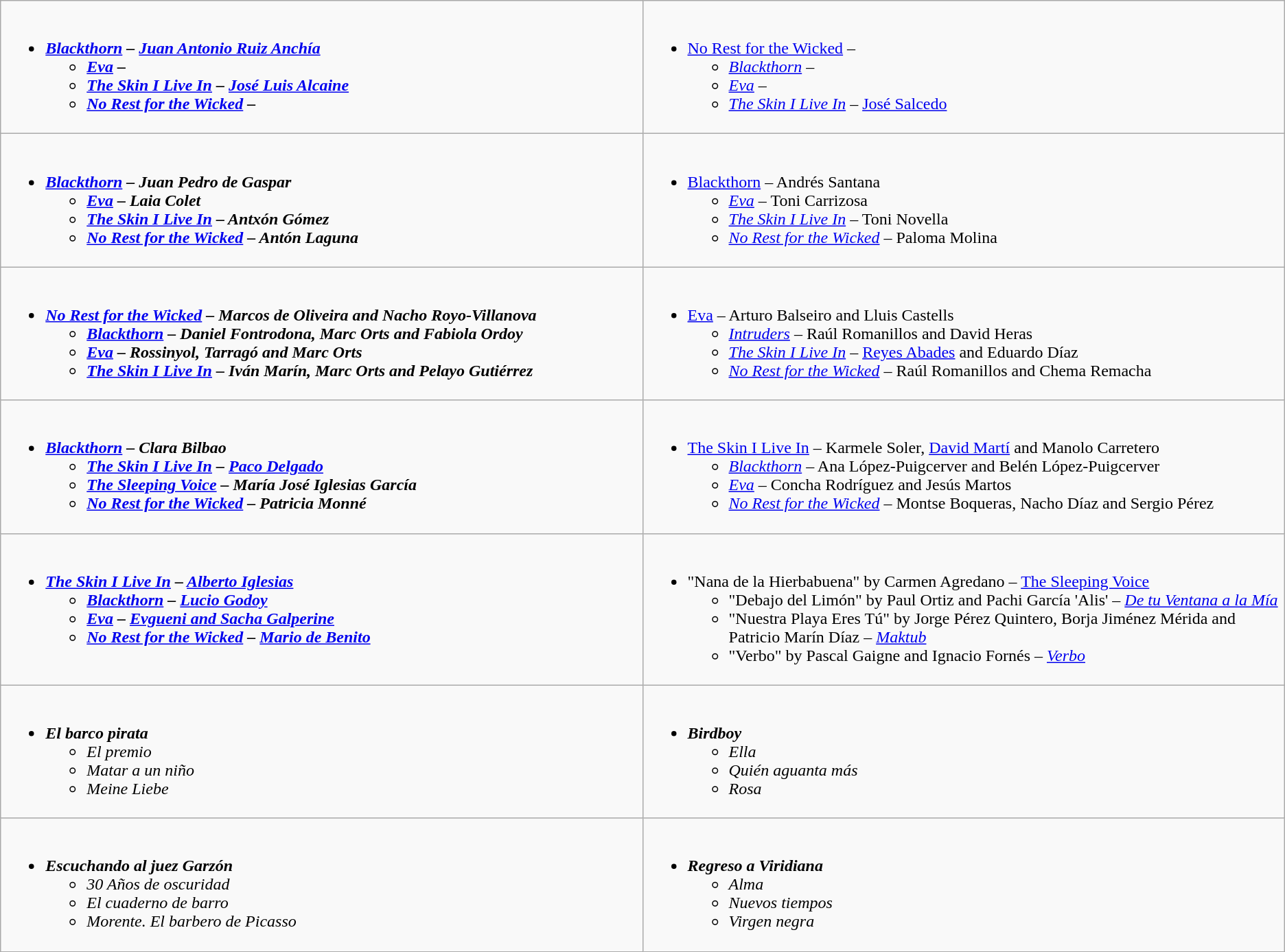<table class=wikitable style="width=100%">
<tr>
<td style="vertical-align:top;" width="50%"><br><ul><li><strong><em><a href='#'>Blackthorn</a><em> – <a href='#'>Juan Antonio Ruiz Anchía</a><strong><ul><li></em><a href='#'>Eva</a><em> – </li><li></em><a href='#'>The Skin I Live In</a><em> – <a href='#'>José Luis Alcaine</a></li><li></em><a href='#'>No Rest for the Wicked</a><em> – </li></ul></li></ul></td>
<td style="vertical-align:top;" width="50%"><br><ul><li></em></strong><a href='#'>No Rest for the Wicked</a></em> – </strong><ul><li><em><a href='#'>Blackthorn</a></em> – </li><li><em><a href='#'>Eva</a></em> – </li><li><em><a href='#'>The Skin I Live In</a></em> – <a href='#'>José Salcedo</a></li></ul></li></ul></td>
</tr>
<tr>
<td style="vertical-align:top;" width="50%"><br><ul><li><strong><em><a href='#'>Blackthorn</a><em> – Juan Pedro de Gaspar<strong><ul><li></em><a href='#'>Eva</a><em> – Laia Colet</li><li></em><a href='#'>The Skin I Live In</a><em> – Antxón Gómez</li><li></em><a href='#'>No Rest for the Wicked</a><em> – Antón Laguna</li></ul></li></ul></td>
<td style="vertical-align:top;" width="50%"><br><ul><li></em></strong><a href='#'>Blackthorn</a></em> – Andrés Santana</strong><ul><li><em><a href='#'>Eva</a></em> – Toni Carrizosa</li><li><em><a href='#'>The Skin I Live In</a></em> – Toni Novella</li><li><em><a href='#'>No Rest for the Wicked</a></em> – Paloma Molina</li></ul></li></ul></td>
</tr>
<tr>
<td style="vertical-align:top;" width="50%"><br><ul><li><strong><em><a href='#'>No Rest for the Wicked</a><em> – Marcos de Oliveira and Nacho Royo-Villanova<strong><ul><li></em><a href='#'>Blackthorn</a><em> – Daniel Fontrodona, Marc Orts and Fabiola Ordoy</li><li></em><a href='#'>Eva</a><em> – Rossinyol, Tarragó and Marc Orts</li><li></em><a href='#'>The Skin I Live In</a><em> – Iván Marín, Marc Orts and Pelayo Gutiérrez</li></ul></li></ul></td>
<td style="vertical-align:top;" width="50%"><br><ul><li></em></strong><a href='#'>Eva</a></em> – Arturo Balseiro and Lluis Castells</strong><ul><li><em><a href='#'>Intruders</a></em> – Raúl Romanillos and David Heras</li><li><em><a href='#'>The Skin I Live In</a></em> – <a href='#'>Reyes Abades</a> and Eduardo Díaz</li><li><em><a href='#'>No Rest for the Wicked</a></em> – Raúl Romanillos and Chema Remacha</li></ul></li></ul></td>
</tr>
<tr>
<td style="vertical-align:top;" width="50%"><br><ul><li><strong><em><a href='#'>Blackthorn</a><em> – Clara Bilbao<strong><ul><li></em><a href='#'>The Skin I Live In</a><em> – <a href='#'>Paco Delgado</a></li><li></em><a href='#'>The Sleeping Voice</a><em> – María José Iglesias García</li><li></em><a href='#'>No Rest for the Wicked</a><em> – Patricia Monné</li></ul></li></ul></td>
<td style="vertical-align:top;" width="50%"><br><ul><li></em></strong><a href='#'>The Skin I Live In</a></em> – Karmele Soler, <a href='#'>David Martí</a> and Manolo Carretero</strong><ul><li><em><a href='#'>Blackthorn</a></em> – Ana López-Puigcerver and Belén López-Puigcerver</li><li><em><a href='#'>Eva</a></em> – Concha Rodríguez and Jesús Martos</li><li><em><a href='#'>No Rest for the Wicked</a></em> – Montse Boqueras, Nacho Díaz and Sergio Pérez</li></ul></li></ul></td>
</tr>
<tr>
<td style="vertical-align:top;" width="50%"><br><ul><li><strong><em><a href='#'>The Skin I Live In</a><em> – <a href='#'>Alberto Iglesias</a><strong><ul><li></em><a href='#'>Blackthorn</a><em> – <a href='#'>Lucio Godoy</a></li><li></em><a href='#'>Eva</a><em> – <a href='#'>Evgueni and Sacha Galperine</a></li><li></em><a href='#'>No Rest for the Wicked</a><em> – <a href='#'>Mario de Benito</a></li></ul></li></ul></td>
<td style="vertical-align:top;" width="50%"><br><ul><li></strong>"Nana de la Hierbabuena" by Carmen Agredano – </em><a href='#'>The Sleeping Voice</a></em></strong><ul><li>"Debajo del Limón" by Paul Ortiz and Pachi García 'Alis' – <em><a href='#'>De tu Ventana a la Mía</a></em></li><li>"Nuestra Playa Eres Tú" by Jorge Pérez Quintero, Borja Jiménez Mérida and Patricio Marín Díaz – <em><a href='#'>Maktub</a></em></li><li>"Verbo" by Pascal Gaigne and Ignacio Fornés – <em><a href='#'>Verbo</a></em></li></ul></li></ul></td>
</tr>
<tr>
<td style="vertical-align:top;" width="50%"><br><ul><li><strong><em>El barco pirata</em></strong><ul><li><em>El premio</em></li><li><em>Matar a un niño</em></li><li><em>Meine Liebe</em></li></ul></li></ul></td>
<td style="vertical-align:top;" width="50%"><br><ul><li><strong><em>Birdboy</em></strong><ul><li><em>Ella</em></li><li><em>Quién aguanta más</em></li><li><em>Rosa</em></li></ul></li></ul></td>
</tr>
<tr>
<td style="vertical-align:top;" width="50%"><br><ul><li><strong><em>Escuchando al juez Garzón</em></strong><ul><li><em>30 Años de oscuridad</em></li><li><em>El cuaderno de barro</em></li><li><em>Morente. El barbero de Picasso</em></li></ul></li></ul></td>
<td style="vertical-align:top;" width="50%"><br><ul><li><strong><em>Regreso a Viridiana</em></strong><ul><li><em>Alma</em></li><li><em>Nuevos tiempos</em></li><li><em>Virgen negra</em></li></ul></li></ul></td>
</tr>
</table>
